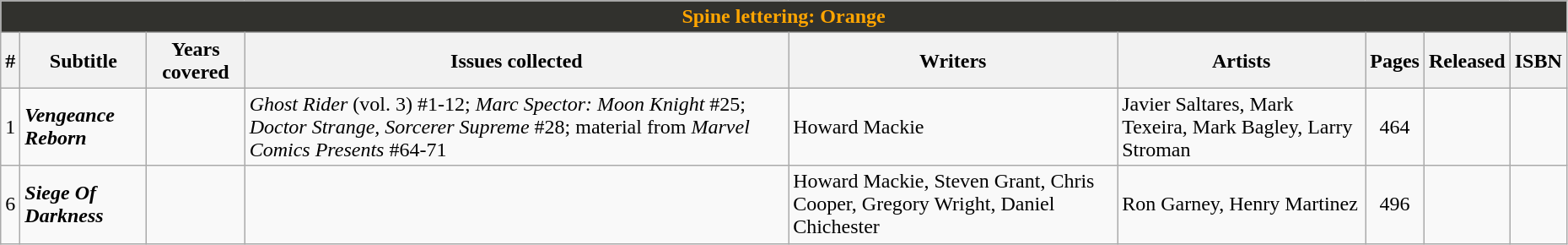<table class="wikitable sortable" width=98%>
<tr>
<th colspan=9 style="background-color: #31312D; color: orange;">Spine lettering: Orange</th>
</tr>
<tr>
<th class="unsortable">#</th>
<th class="unsortable">Subtitle</th>
<th>Years covered</th>
<th class="unsortable">Issues collected</th>
<th class="unsortable">Writers</th>
<th class="unsortable">Artists</th>
<th class="unsortable">Pages</th>
<th>Released</th>
<th class="unsortable">ISBN</th>
</tr>
<tr>
<td>1</td>
<td><strong><em>Vengeance Reborn</em></strong></td>
<td></td>
<td><em>Ghost Rider</em> (vol. 3) #1-12; <em>Marc Spector: Moon Knight</em> #25; <em>Doctor Strange, Sorcerer Supreme</em> #28; material from <em>Marvel Comics Presents</em> #64-71</td>
<td>Howard Mackie</td>
<td>Javier Saltares,  Mark Texeira, Mark Bagley, Larry Stroman</td>
<td style="text-align: center;">464</td>
<td></td>
<td></td>
</tr>
<tr>
<td>6</td>
<td><strong><em>Siege Of Darkness</em></strong></td>
<td></td>
<td></td>
<td>Howard Mackie, Steven Grant, Chris Cooper, Gregory Wright, Daniel Chichester</td>
<td>Ron Garney, Henry Martinez</td>
<td style="text-align: center;">496</td>
<td></td>
<td></td>
</tr>
</table>
